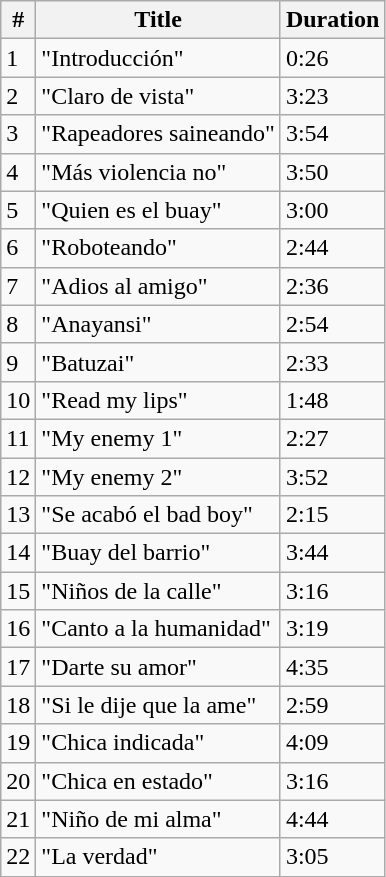<table class="wikitable">
<tr>
<th align="center">#</th>
<th align="center">Title</th>
<th align="center">Duration</th>
</tr>
<tr>
<td>1</td>
<td>"Introducción"</td>
<td>0:26</td>
</tr>
<tr>
<td>2</td>
<td>"Claro de vista"</td>
<td>3:23</td>
</tr>
<tr>
<td>3</td>
<td>"Rapeadores saineando"</td>
<td>3:54</td>
</tr>
<tr>
<td>4</td>
<td>"Más violencia no"</td>
<td>3:50</td>
</tr>
<tr>
<td>5</td>
<td>"Quien es el buay"</td>
<td>3:00</td>
</tr>
<tr>
<td>6</td>
<td>"Roboteando"</td>
<td>2:44</td>
</tr>
<tr>
<td>7</td>
<td>"Adios al amigo"</td>
<td>2:36</td>
</tr>
<tr>
<td>8</td>
<td>"Anayansi"</td>
<td>2:54</td>
</tr>
<tr>
<td>9</td>
<td>"Batuzai"</td>
<td>2:33</td>
</tr>
<tr>
<td>10</td>
<td>"Read my lips"</td>
<td>1:48</td>
</tr>
<tr>
<td>11</td>
<td>"My enemy 1"</td>
<td>2:27</td>
</tr>
<tr>
<td>12</td>
<td>"My enemy 2"</td>
<td>3:52</td>
</tr>
<tr>
<td>13</td>
<td>"Se acabó el bad boy"</td>
<td>2:15</td>
</tr>
<tr>
<td>14</td>
<td>"Buay del barrio"</td>
<td>3:44</td>
</tr>
<tr>
<td>15</td>
<td>"Niños de la calle"</td>
<td>3:16</td>
</tr>
<tr>
<td>16</td>
<td>"Canto a la humanidad"</td>
<td>3:19</td>
</tr>
<tr>
<td>17</td>
<td>"Darte su amor"</td>
<td>4:35</td>
</tr>
<tr>
<td>18</td>
<td>"Si le dije que la ame"</td>
<td>2:59</td>
</tr>
<tr>
<td>19</td>
<td>"Chica indicada"</td>
<td>4:09</td>
</tr>
<tr>
<td>20</td>
<td>"Chica en estado"</td>
<td>3:16</td>
</tr>
<tr>
<td>21</td>
<td>"Niño de mi alma"</td>
<td>4:44</td>
</tr>
<tr>
<td>22</td>
<td>"La verdad"</td>
<td>3:05</td>
</tr>
</table>
